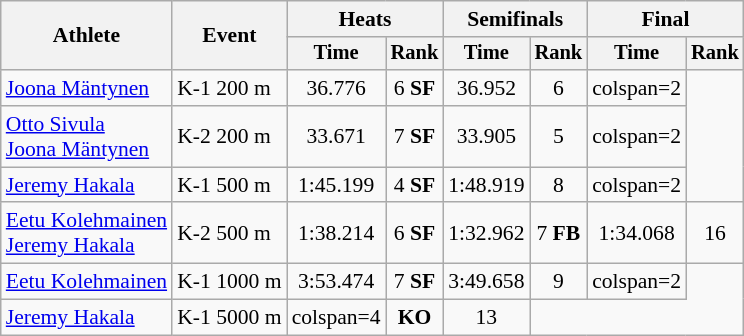<table class=wikitable style="font-size:90%">
<tr>
<th rowspan="2">Athlete</th>
<th rowspan="2">Event</th>
<th colspan=2>Heats</th>
<th colspan=2>Semifinals</th>
<th colspan=2>Final</th>
</tr>
<tr style="font-size:95%">
<th>Time</th>
<th>Rank</th>
<th>Time</th>
<th>Rank</th>
<th>Time</th>
<th>Rank</th>
</tr>
<tr align=center>
<td align=left><a href='#'>Joona Mäntynen</a></td>
<td align=left>K-1 200 m</td>
<td>36.776</td>
<td>6 <strong>SF</strong></td>
<td>36.952</td>
<td>6</td>
<td>colspan=2 </td>
</tr>
<tr align=center>
<td align=left><a href='#'>Otto Sivula</a><br><a href='#'>Joona Mäntynen</a></td>
<td align=left>K-2 200 m</td>
<td>33.671</td>
<td>7 <strong>SF</strong></td>
<td>33.905</td>
<td>5</td>
<td>colspan=2 </td>
</tr>
<tr align=center>
<td align=left><a href='#'>Jeremy Hakala</a></td>
<td align=left>K-1 500 m</td>
<td>1:45.199</td>
<td>4 <strong>SF</strong></td>
<td>1:48.919</td>
<td>8</td>
<td>colspan=2 </td>
</tr>
<tr align=center>
<td align=left><a href='#'>Eetu Kolehmainen</a><br><a href='#'>Jeremy Hakala</a></td>
<td align=left>K-2 500 m</td>
<td>1:38.214</td>
<td>6 <strong>SF</strong></td>
<td>1:32.962</td>
<td>7 <strong>FB</strong></td>
<td>1:34.068</td>
<td>16</td>
</tr>
<tr align=center>
<td align=left><a href='#'>Eetu Kolehmainen</a></td>
<td align=left>K-1 1000 m</td>
<td>3:53.474</td>
<td>7 <strong>SF</strong></td>
<td>3:49.658</td>
<td>9</td>
<td>colspan=2 </td>
</tr>
<tr align=center>
<td align=left><a href='#'>Jeremy Hakala</a></td>
<td align=left>K-1 5000 m</td>
<td>colspan=4 </td>
<td><strong>KO</strong></td>
<td>13</td>
</tr>
</table>
